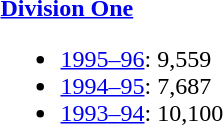<table>
<tr>
<td><strong><a href='#'>Division One</a></strong><br><ul><li><a href='#'>1995–96</a>: 9,559</li><li><a href='#'>1994–95</a>: 7,687</li><li><a href='#'>1993–94</a>: 10,100</li></ul></td>
</tr>
</table>
